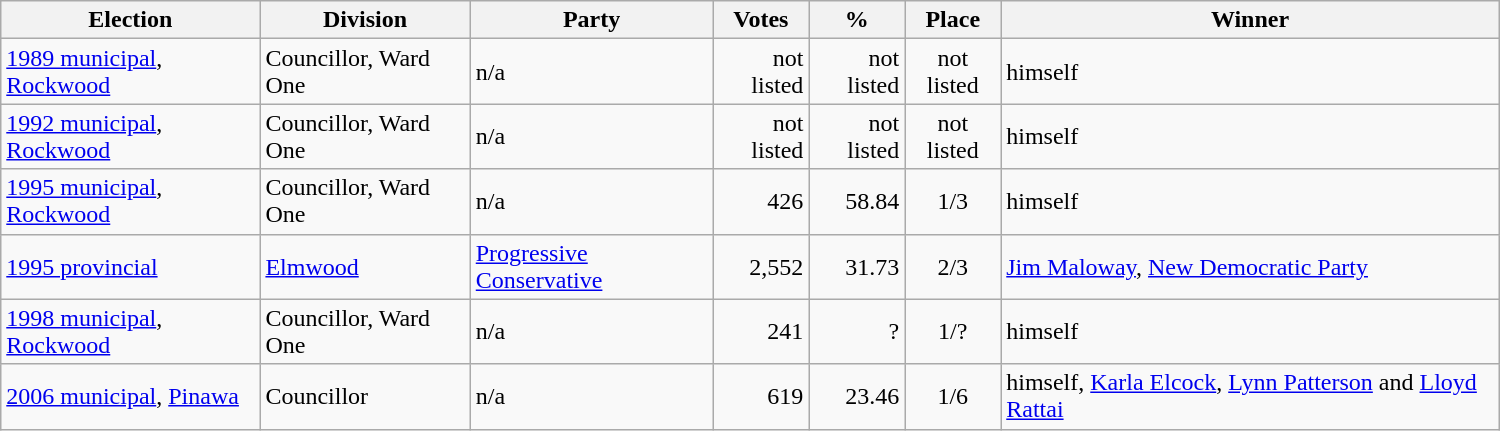<table class="wikitable" width="1000">
<tr>
<th align="left">Election</th>
<th align="left">Division</th>
<th align="left">Party</th>
<th align="right">Votes</th>
<th align="right">%</th>
<th align="center">Place</th>
<th align="center">Winner</th>
</tr>
<tr>
<td align="left"><a href='#'>1989 municipal</a>, <a href='#'>Rockwood</a></td>
<td align="left">Councillor, Ward One</td>
<td align="left">n/a</td>
<td align="right">not listed</td>
<td align="right">not listed</td>
<td align="center">not listed</td>
<td align="left">himself</td>
</tr>
<tr>
<td align="left"><a href='#'>1992 municipal</a>, <a href='#'>Rockwood</a></td>
<td align="left">Councillor, Ward One</td>
<td align="left">n/a</td>
<td align="right">not listed</td>
<td align="right">not listed</td>
<td align="center">not listed</td>
<td align="left">himself</td>
</tr>
<tr>
<td align="left"><a href='#'>1995 municipal</a>, <a href='#'>Rockwood</a></td>
<td align="left">Councillor, Ward One</td>
<td align="left">n/a</td>
<td align="right">426</td>
<td align="right">58.84</td>
<td align="center">1/3</td>
<td align="left">himself</td>
</tr>
<tr>
<td align="left"><a href='#'>1995 provincial</a></td>
<td align="left"><a href='#'>Elmwood</a></td>
<td align="left"><a href='#'>Progressive Conservative</a></td>
<td align="right">2,552</td>
<td align="right">31.73</td>
<td align="center">2/3</td>
<td align="left"><a href='#'>Jim Maloway</a>, <a href='#'>New Democratic Party</a></td>
</tr>
<tr>
<td align="left"><a href='#'>1998 municipal</a>, <a href='#'>Rockwood</a></td>
<td align="left">Councillor, Ward One</td>
<td align="left">n/a</td>
<td align="right">241</td>
<td align="right">?</td>
<td align="center">1/?</td>
<td align="left">himself</td>
</tr>
<tr>
<td align="left"><a href='#'>2006 municipal</a>, <a href='#'>Pinawa</a></td>
<td align="left">Councillor</td>
<td align="left">n/a</td>
<td align="right">619</td>
<td align="right">23.46</td>
<td align="center">1/6</td>
<td align="left">himself, <a href='#'>Karla Elcock</a>, <a href='#'>Lynn Patterson</a> and <a href='#'>Lloyd Rattai</a></td>
</tr>
</table>
